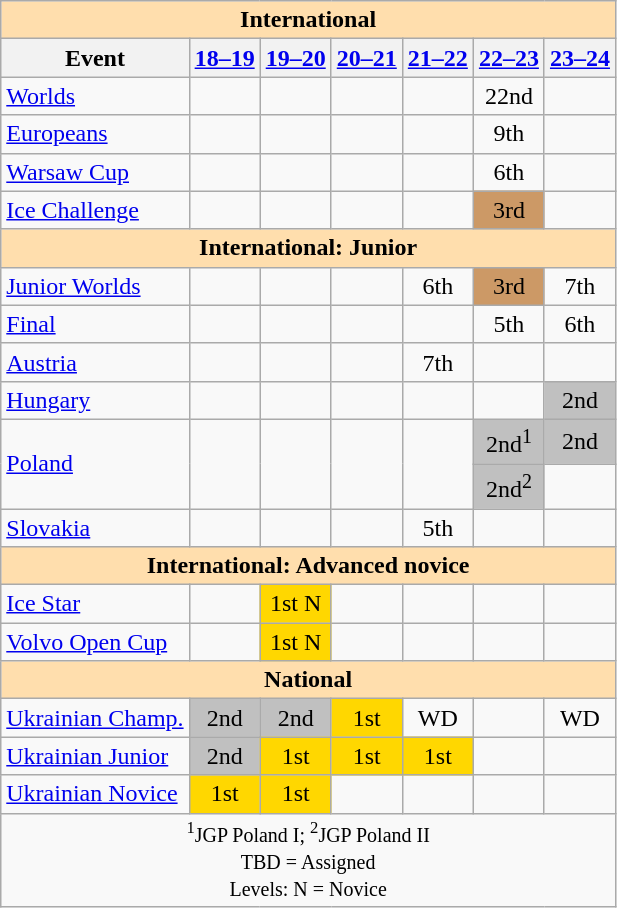<table class="wikitable" style="text-align:center">
<tr>
<th style="background-color: #ffdead; " colspan=7 align=center>International </th>
</tr>
<tr>
<th>Event</th>
<th><a href='#'>18–19</a></th>
<th><a href='#'>19–20</a></th>
<th><a href='#'>20–21</a></th>
<th><a href='#'>21–22</a></th>
<th><a href='#'>22–23</a></th>
<th><a href='#'>23–24</a></th>
</tr>
<tr>
<td align=left><a href='#'>Worlds</a></td>
<td></td>
<td></td>
<td></td>
<td></td>
<td>22nd</td>
<td></td>
</tr>
<tr>
<td align=left><a href='#'>Europeans</a></td>
<td></td>
<td></td>
<td></td>
<td></td>
<td>9th</td>
<td></td>
</tr>
<tr>
<td align=left> <a href='#'>Warsaw Cup</a></td>
<td></td>
<td></td>
<td></td>
<td></td>
<td>6th</td>
<td></td>
</tr>
<tr>
<td align=left><a href='#'>Ice Challenge</a></td>
<td></td>
<td></td>
<td></td>
<td></td>
<td bgcolor=cc9966>3rd</td>
<td></td>
</tr>
<tr>
<th style="background-color: #ffdead; " colspan=7 align=center>International: Junior </th>
</tr>
<tr>
<td align=left><a href='#'>Junior Worlds</a></td>
<td></td>
<td></td>
<td></td>
<td>6th</td>
<td bgcolor=cc9966>3rd</td>
<td>7th</td>
</tr>
<tr>
<td align=left> <a href='#'>Final</a></td>
<td></td>
<td></td>
<td></td>
<td></td>
<td>5th</td>
<td>6th</td>
</tr>
<tr>
<td align=left> <a href='#'>Austria</a></td>
<td></td>
<td></td>
<td></td>
<td>7th</td>
<td></td>
<td></td>
</tr>
<tr>
<td align=left> <a href='#'>Hungary</a></td>
<td></td>
<td></td>
<td></td>
<td></td>
<td></td>
<td bgcolor=silver>2nd</td>
</tr>
<tr>
<td rowspan=2 align=left> <a href='#'>Poland</a></td>
<td rowspan=2></td>
<td rowspan=2></td>
<td rowspan=2></td>
<td rowspan=2></td>
<td bgcolor=silver>2nd<sup>1</sup></td>
<td bgcolor=silver>2nd</td>
</tr>
<tr>
<td bgcolor=silver>2nd<sup>2</sup></td>
<td></td>
</tr>
<tr>
<td align=left> <a href='#'>Slovakia</a></td>
<td></td>
<td></td>
<td></td>
<td>5th</td>
<td></td>
<td></td>
</tr>
<tr>
<th style="background-color: #ffdead; " colspan=7 align=center>International: Advanced novice </th>
</tr>
<tr>
<td align=left><a href='#'>Ice Star</a></td>
<td></td>
<td bgcolor=gold>1st N</td>
<td></td>
<td></td>
<td></td>
<td></td>
</tr>
<tr>
<td align=left><a href='#'>Volvo Open Cup</a></td>
<td></td>
<td bgcolor=gold>1st N</td>
<td></td>
<td></td>
<td></td>
<td></td>
</tr>
<tr>
<th style="background-color: #ffdead; " colspan=7 align=center>National </th>
</tr>
<tr>
<td align=left><a href='#'>Ukrainian Champ.</a></td>
<td bgcolor=silver>2nd</td>
<td bgcolor=silver>2nd</td>
<td bgcolor=gold>1st</td>
<td>WD</td>
<td></td>
<td>WD</td>
</tr>
<tr>
<td align=left><a href='#'>Ukrainian Junior</a></td>
<td bgcolor=silver>2nd</td>
<td bgcolor=gold>1st</td>
<td bgcolor=gold>1st</td>
<td bgcolor=gold>1st</td>
<td></td>
<td></td>
</tr>
<tr>
<td align=left><a href='#'>Ukrainian Novice</a></td>
<td bgcolor=gold>1st</td>
<td bgcolor=gold>1st</td>
<td></td>
<td></td>
<td></td>
<td></td>
</tr>
<tr>
<td colspan=7 align=center><small> <sup>1</sup>JGP Poland I; <sup>2</sup>JGP Poland II <br> TBD = Assigned <br> Levels: N = Novice </small></td>
</tr>
</table>
